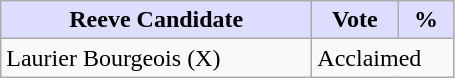<table class="wikitable">
<tr>
<th style="background:#ddf; width:200px;">Reeve Candidate</th>
<th style="background:#ddf; width:50px;">Vote</th>
<th style="background:#ddf; width:30px;">%</th>
</tr>
<tr>
<td>Laurier Bourgeois (X)</td>
<td colspan="2">Acclaimed</td>
</tr>
</table>
